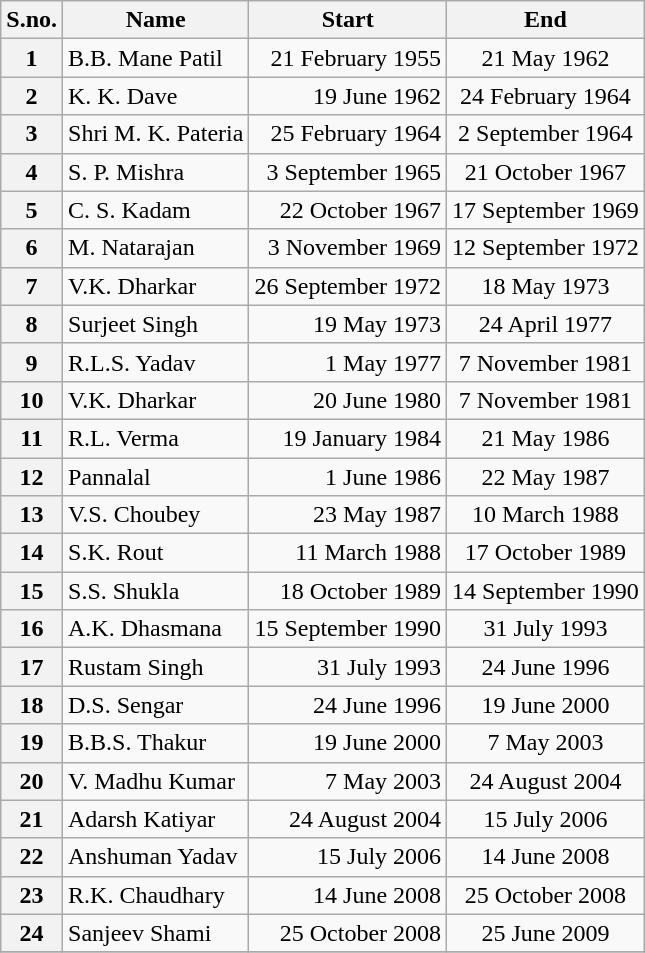<table class="sortable plainrowheaders wikitable">
<tr>
<th scope="col">S.no.</th>
<th scope="col">Name</th>
<th scope="col">Start </th>
<th scope="col">End</th>
</tr>
<tr>
<th scope="row" style=text-align:center>1</th>
<td>B.B. Mane Patil</td>
<td align=right>21 February 1955</td>
<td align=center>21 May 1962</td>
</tr>
<tr>
<th scope="row" style=text-align:center>2</th>
<td>K. K. Dave</td>
<td align=right>19 June 1962</td>
<td align=center>24 February 1964</td>
</tr>
<tr>
<th scope="row" style=text-align:center>3</th>
<td>Shri M. K. Pateria</td>
<td align=right>25 February 1964</td>
<td align=center>2 September 1964</td>
</tr>
<tr>
<th scope="row" style=text-align:center>4</th>
<td>S. P. Mishra</td>
<td align=right>3 September 1965</td>
<td align=center>21 October 1967</td>
</tr>
<tr>
<th scope="row" style=text-align:center>5</th>
<td>C. S. Kadam</td>
<td align=right>22 October 1967</td>
<td align=center>17 September 1969</td>
</tr>
<tr>
<th scope="row" style=text-align:center>6</th>
<td>M. Natarajan</td>
<td align=right>3 November 1969</td>
<td align=center>12 September 1972</td>
</tr>
<tr>
<th scope="row" style=text-align:center>7</th>
<td>V.K. Dharkar</td>
<td align=right>26 September 1972</td>
<td align=center>18 May 1973</td>
</tr>
<tr>
<th scope="row" style=text-align:center>8</th>
<td>Surjeet Singh</td>
<td align=right>19 May 1973</td>
<td align=center>24 April 1977</td>
</tr>
<tr>
<th scope="row" style=text-align:center>9</th>
<td>R.L.S. Yadav</td>
<td align=right>1 May 1977</td>
<td align=center>7 November 1981</td>
</tr>
<tr>
<th scope="row" style=text-align:center>10</th>
<td>V.K. Dharkar</td>
<td align=right>20 June 1980</td>
<td align=center>7 November 1981</td>
</tr>
<tr>
<th scope="row" style=text-align:center>11</th>
<td>R.L. Verma</td>
<td align=right>19 January 1984</td>
<td align=center>21 May 1986</td>
</tr>
<tr>
<th scope="row" style=text-align:center>12</th>
<td>Pannalal</td>
<td align=right>1 June 1986</td>
<td align=center>22 May 1987</td>
</tr>
<tr>
<th scope="row" style=text-align:center>13</th>
<td>V.S. Choubey</td>
<td align=right>23 May 1987</td>
<td align=center>10 March 1988</td>
</tr>
<tr>
<th scope="row" style=text-align:center>14</th>
<td>S.K. Rout</td>
<td align=right>11 March 1988</td>
<td align=center>17 October 1989</td>
</tr>
<tr>
<th scope="row" style=text-align:center>15</th>
<td>S.S. Shukla</td>
<td align=right>18 October 1989</td>
<td align=center>14 September 1990</td>
</tr>
<tr>
<th scope="row" style=text-align:center>16</th>
<td>A.K. Dhasmana</td>
<td align=right>15 September 1990</td>
<td align=center>31 July 1993</td>
</tr>
<tr>
<th scope="row" style=text-align:center>17</th>
<td>Rustam Singh</td>
<td align=right>31 July 1993</td>
<td align=center>24 June 1996</td>
</tr>
<tr>
<th scope="row" style=text-align:center>18</th>
<td>D.S. Sengar</td>
<td align=right>24 June 1996</td>
<td align=center>19 June 2000</td>
</tr>
<tr>
<th scope="row" style=text-align:center>19</th>
<td>B.B.S. Thakur</td>
<td align=right>19 June 2000</td>
<td align=center>7 May 2003</td>
</tr>
<tr>
<th scope="row" style=text-align:center>20</th>
<td>V. Madhu Kumar</td>
<td align=right>7 May 2003</td>
<td align=center>24 August 2004</td>
</tr>
<tr>
<th scope="row" style=text-align:center>21</th>
<td>Adarsh Katiyar</td>
<td align=right>24 August 2004</td>
<td align=center>15 July 2006</td>
</tr>
<tr>
<th scope="row" style=text-align:center>22</th>
<td>Anshuman Yadav</td>
<td align=right>15 July 2006</td>
<td align=center>14 June 2008</td>
</tr>
<tr>
<th scope="row" style=text-align:center>23</th>
<td>R.K. Chaudhary</td>
<td align=right>14 June 2008</td>
<td align=center>25 October 2008</td>
</tr>
<tr>
<th scope="row" style=text-align:center>24</th>
<td>Sanjeev Shami</td>
<td align=right>25 October 2008</td>
<td align=center>25 June 2009</td>
</tr>
<tr>
</tr>
</table>
